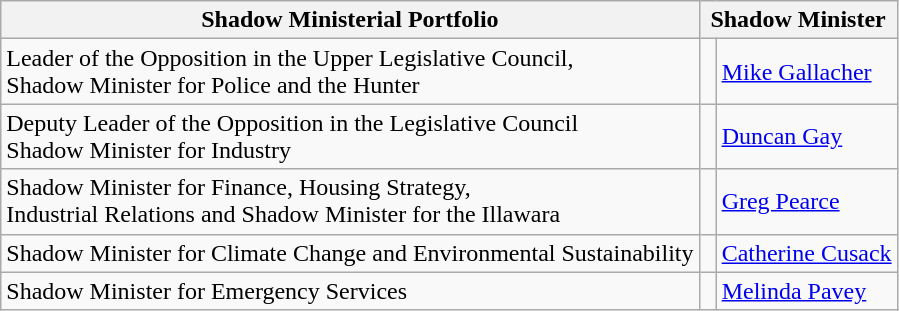<table class="wikitable">
<tr>
<th>Shadow Ministerial Portfolio</th>
<th colspan="2">Shadow Minister</th>
</tr>
<tr>
<td>Leader of the Opposition in the Upper Legislative Council,<br>Shadow Minister for Police and the Hunter</td>
<td> </td>
<td><a href='#'>Mike Gallacher</a></td>
</tr>
<tr>
<td>Deputy Leader of the Opposition in the Legislative Council<br>Shadow Minister for Industry</td>
<td> </td>
<td><a href='#'>Duncan Gay</a></td>
</tr>
<tr>
<td>Shadow Minister for Finance, Housing Strategy,<br> Industrial Relations and Shadow Minister for the Illawara</td>
<td> </td>
<td><a href='#'>Greg Pearce</a></td>
</tr>
<tr>
<td>Shadow Minister for Climate Change and Environmental Sustainability</td>
<td> </td>
<td><a href='#'>Catherine Cusack</a></td>
</tr>
<tr>
<td>Shadow Minister for Emergency Services</td>
<td> </td>
<td><a href='#'>Melinda Pavey</a></td>
</tr>
</table>
